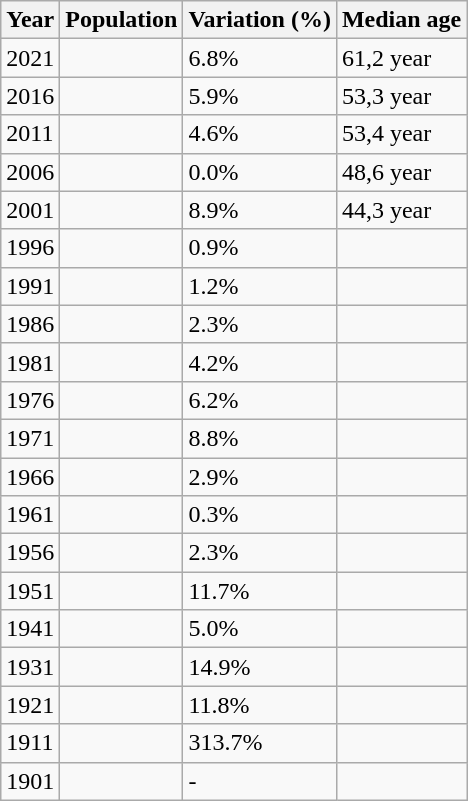<table class="wikitable" border="1">
<tr>
<th>Year</th>
<th>Population</th>
<th>Variation (%)</th>
<th>Median age</th>
</tr>
<tr>
<td>2021</td>
<td></td>
<td> 6.8%</td>
<td>61,2 year</td>
</tr>
<tr>
<td>2016</td>
<td></td>
<td> 5.9%</td>
<td>53,3 year</td>
</tr>
<tr>
<td>2011</td>
<td></td>
<td> 4.6%</td>
<td>53,4 year</td>
</tr>
<tr>
<td>2006</td>
<td></td>
<td> 0.0%</td>
<td>48,6 year</td>
</tr>
<tr>
<td>2001</td>
<td></td>
<td> 8.9%</td>
<td>44,3 year</td>
</tr>
<tr>
<td>1996</td>
<td></td>
<td> 0.9%</td>
<td></td>
</tr>
<tr>
<td>1991</td>
<td></td>
<td> 1.2%</td>
<td></td>
</tr>
<tr>
<td>1986</td>
<td></td>
<td> 2.3%</td>
<td></td>
</tr>
<tr>
<td>1981</td>
<td></td>
<td> 4.2%</td>
<td></td>
</tr>
<tr>
<td>1976</td>
<td></td>
<td> 6.2%</td>
<td></td>
</tr>
<tr>
<td>1971</td>
<td></td>
<td> 8.8%</td>
<td></td>
</tr>
<tr>
<td>1966</td>
<td></td>
<td> 2.9%</td>
<td></td>
</tr>
<tr>
<td>1961</td>
<td></td>
<td> 0.3%</td>
<td></td>
</tr>
<tr>
<td>1956</td>
<td></td>
<td> 2.3%</td>
<td></td>
</tr>
<tr>
<td>1951</td>
<td></td>
<td> 11.7%</td>
<td></td>
</tr>
<tr>
<td>1941</td>
<td></td>
<td> 5.0%</td>
<td></td>
</tr>
<tr>
<td>1931</td>
<td></td>
<td> 14.9%</td>
<td></td>
</tr>
<tr>
<td>1921</td>
<td></td>
<td> 11.8%</td>
<td></td>
</tr>
<tr>
<td>1911</td>
<td></td>
<td> 313.7%</td>
<td></td>
</tr>
<tr>
<td>1901</td>
<td></td>
<td>-</td>
<td></td>
</tr>
</table>
